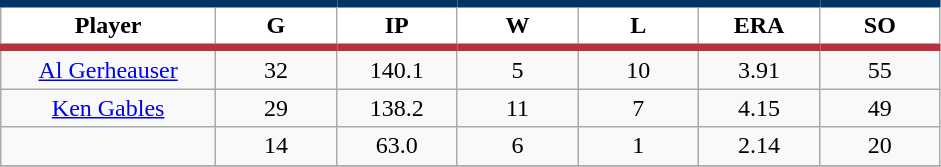<table class="wikitable sortable">
<tr>
<th style="background:#FFFFFF; border-top:#023465 5px solid; border-bottom:#ba313c 5px solid;" width="16%">Player</th>
<th style="background:#FFFFFF; border-top:#023465 5px solid; border-bottom:#ba313c 5px solid;" width="9%">G</th>
<th style="background:#FFFFFF; border-top:#023465 5px solid; border-bottom:#ba313c 5px solid;" width="9%">IP</th>
<th style="background:#FFFFFF; border-top:#023465 5px solid; border-bottom:#ba313c 5px solid;" width="9%">W</th>
<th style="background:#FFFFFF; border-top:#023465 5px solid; border-bottom:#ba313c 5px solid;" width="9%">L</th>
<th style="background:#FFFFFF; border-top:#023465 5px solid; border-bottom:#ba313c 5px solid;" width="9%">ERA</th>
<th style="background:#FFFFFF; border-top:#023465 5px solid; border-bottom:#ba313c 5px solid;" width="9%">SO</th>
</tr>
<tr align="center">
<td><a href='#'>Al Gerheauser</a></td>
<td>32</td>
<td>140.1</td>
<td>5</td>
<td>10</td>
<td>3.91</td>
<td>55</td>
</tr>
<tr align="center">
<td><a href='#'>Ken Gables</a></td>
<td>29</td>
<td>138.2</td>
<td>11</td>
<td>7</td>
<td>4.15</td>
<td>49</td>
</tr>
<tr align="center">
<td></td>
<td>14</td>
<td>63.0</td>
<td>6</td>
<td>1</td>
<td>2.14</td>
<td>20</td>
</tr>
<tr align="center">
</tr>
</table>
